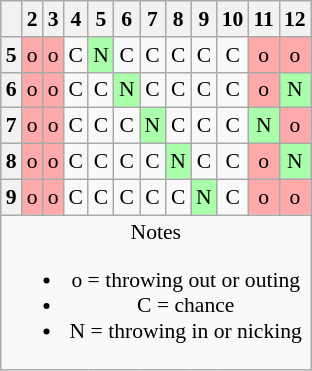<table class="wikitable floatright" style="font-size:90%;text-align:center;">
<tr>
<th></th>
<th>2</th>
<th>3</th>
<th>4</th>
<th>5</th>
<th>6</th>
<th>7</th>
<th>8</th>
<th>9</th>
<th>10</th>
<th>11</th>
<th>12</th>
</tr>
<tr>
<th>5</th>
<td style="background:#faa;">o</td>
<td style="background:#faa;">o</td>
<td>C</td>
<td style="background:#afa;">N</td>
<td>C</td>
<td>C</td>
<td>C</td>
<td>C</td>
<td>C</td>
<td style="background:#faa;">o</td>
<td style="background:#faa;">o</td>
</tr>
<tr>
<th>6</th>
<td style="background:#faa;">o</td>
<td style="background:#faa;">o</td>
<td>C</td>
<td>C</td>
<td style="background:#afa;">N</td>
<td>C</td>
<td>C</td>
<td>C</td>
<td>C</td>
<td style="background:#faa;">o</td>
<td style="background:#afa;">N</td>
</tr>
<tr>
<th>7</th>
<td style="background:#faa;">o</td>
<td style="background:#faa;">o</td>
<td>C</td>
<td>C</td>
<td>C</td>
<td style="background:#afa;">N</td>
<td>C</td>
<td>C</td>
<td>C</td>
<td style="background:#afa;">N</td>
<td style="background:#faa;">o</td>
</tr>
<tr>
<th>8</th>
<td style="background:#faa;">o</td>
<td style="background:#faa;">o</td>
<td>C</td>
<td>C</td>
<td>C</td>
<td>C</td>
<td style="background:#afa;">N</td>
<td>C</td>
<td>C</td>
<td style="background:#faa;">o</td>
<td style="background:#afa;">N</td>
</tr>
<tr>
<th>9</th>
<td style="background:#faa;">o</td>
<td style="background:#faa;">o</td>
<td>C</td>
<td>C</td>
<td>C</td>
<td>C</td>
<td>C</td>
<td style="background:#afa;">N</td>
<td>C</td>
<td style="background:#faa;">o</td>
<td style="background:#faa;">o</td>
</tr>
<tr>
<td colspan=12>Notes<br><ul>
<li>o = throwing out or outing</li>
<li>C = chance</li>
<li>N = throwing in or nicking</li>
</ul></td>
</tr>
</table>
